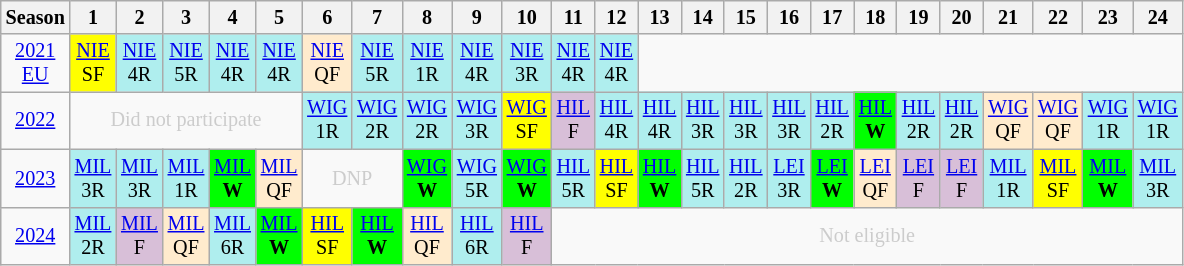<table class="wikitable" style="width:20%; margin:0; font-size:84%">
<tr>
<th>Season</th>
<th>1</th>
<th>2</th>
<th>3</th>
<th>4</th>
<th>5</th>
<th>6</th>
<th>7</th>
<th>8</th>
<th>9</th>
<th>10</th>
<th>11</th>
<th>12</th>
<th>13</th>
<th>14</th>
<th>15</th>
<th>16</th>
<th>17</th>
<th>18</th>
<th>19</th>
<th>20</th>
<th>21</th>
<th>22</th>
<th>23</th>
<th>24</th>
</tr>
<tr>
<td style="text-align:center;"background:#efefef;"><a href='#'>2021 EU</a></td>
<td style="text-align:center; background:yellow"><a href='#'>NIE</a><br>SF</td>
<td style="text-align:center; background:#afeeee"><a href='#'>NIE</a><br>4R</td>
<td style="text-align:center; background:#afeeee"><a href='#'>NIE</a><br>5R</td>
<td style="text-align:center; background:#afeeee"><a href='#'>NIE</a><br>4R</td>
<td style="text-align:center; background:#afeeee"><a href='#'>NIE</a><br>4R</td>
<td style="text-align:center; background:#ffebcd"><a href='#'>NIE</a><br>QF</td>
<td style="text-align:center; background:#afeeee"><a href='#'>NIE</a><br>5R</td>
<td style="text-align:center; background:#afeeee"><a href='#'>NIE</a><br>1R</td>
<td style="text-align:center; background:#afeeee"><a href='#'>NIE</a><br>4R</td>
<td style="text-align:center; background:#afeeee"><a href='#'>NIE</a><br>3R</td>
<td style="text-align:center; background:#afeeee"><a href='#'>NIE</a><br>4R</td>
<td style="text-align:center; background:#afeeee"><a href='#'>NIE</a><br>4R</td>
</tr>
<tr>
<td style="text-align:center;"background:#efefef;"><a href='#'>2022</a></td>
<td colspan="5" style="text-align:center; color:#ccc;">Did not participate</td>
<td style="text-align:center; background:#afeeee"><a href='#'>WIG</a><br>1R</td>
<td style="text-align:center; background:#afeeee"><a href='#'>WIG</a><br>2R</td>
<td style="text-align:center; background:#afeeee"><a href='#'>WIG</a><br>2R</td>
<td style="text-align:center; background:#afeeee"><a href='#'>WIG</a><br>3R</td>
<td style="text-align:center; background:yellow"><a href='#'>WIG</a><br>SF</td>
<td style="text-align:center; background:thistle"><a href='#'>HIL</a><br>F</td>
<td style="text-align:center; background:#afeeee"><a href='#'>HIL</a><br>4R</td>
<td style="text-align:center; background:#afeeee"><a href='#'>HIL</a><br>4R</td>
<td style="text-align:center; background:#afeeee"><a href='#'>HIL</a><br>3R</td>
<td style="text-align:center; background:#afeeee"><a href='#'>HIL</a><br>3R</td>
<td style="text-align:center; background:#afeeee"><a href='#'>HIL</a><br>3R</td>
<td style="text-align:center; background:#afeeee"><a href='#'>HIL</a><br>2R</td>
<td style="text-align:center; background:lime"><a href='#'>HIL</a><br><strong>W</strong></td>
<td style="text-align:center; background:#afeeee"><a href='#'>HIL</a><br>2R</td>
<td style="text-align:center; background:#afeeee"><a href='#'>HIL</a><br>2R</td>
<td style="text-align:center; background:#ffebcd"><a href='#'>WIG</a><br>QF</td>
<td style="text-align:center; background:#ffebcd"><a href='#'>WIG</a><br>QF</td>
<td style="text-align:center; background:#afeeee"><a href='#'>WIG</a><br>1R</td>
<td style="text-align:center; background:#afeeee"><a href='#'>WIG</a><br>1R</td>
</tr>
<tr>
<td style="text-align:center;"background:#efefef;"><a href='#'>2023</a></td>
<td style="text-align:center; background:#afeeee"><a href='#'>MIL</a><br>3R</td>
<td style="text-align:center; background:#afeeee"><a href='#'>MIL</a><br>3R</td>
<td style="text-align:center; background:#afeeee"><a href='#'>MIL</a><br>1R</td>
<td style="text-align:center; background:lime"><a href='#'>MIL</a><br><strong>W</strong></td>
<td style="text-align:center; background:#ffebcd"><a href='#'>MIL</a><br>QF</td>
<td colspan=2" style="text-align:center; color:#ccc;">DNP</td>
<td style="text-align:center; background:lime"><a href='#'>WIG</a><br><strong>W</strong></td>
<td style="text-align:center; background:#afeeee"><a href='#'>WIG</a><br>5R</td>
<td style="text-align:center; background:lime"><a href='#'>WIG</a><br><strong>W</strong></td>
<td style="text-align:center; background:#afeeee"><a href='#'>HIL</a><br>5R</td>
<td style="text-align:center; background:yellow"><a href='#'>HIL</a><br>SF</td>
<td style="text-align:center; background:lime"><a href='#'>HIL</a><br><strong>W</strong></td>
<td style="text-align:center; background:#afeeee"><a href='#'>HIL</a><br>5R</td>
<td style="text-align:center; background:#afeeee"><a href='#'>HIL</a><br>2R</td>
<td style="text-align:center; background:#afeeee"><a href='#'>LEI</a><br>3R</td>
<td style="text-align:center; background:lime"><a href='#'>LEI</a><br><strong>W</strong></td>
<td style="text-align:center; background:#ffebcd"><a href='#'>LEI</a><br>QF</td>
<td style="text-align:center; background:thistle;"><a href='#'>LEI</a><br>F</td>
<td style="text-align:center; background:thistle;"><a href='#'>LEI</a><br>F</td>
<td style="text-align:center; background:#afeeee"><a href='#'>MIL</a><br>1R</td>
<td style="text-align:center; background:yellow"><a href='#'>MIL</a><br>SF</td>
<td style="text-align:center; background:lime"><a href='#'>MIL</a><br><strong>W</strong></td>
<td style="text-align:center; background:#afeeee"><a href='#'>MIL</a><br>3R</td>
</tr>
<tr>
<td style="text-align:center;"background:#efefef;"><a href='#'>2024</a></td>
<td style="text-align:center; background:#afeeee"><a href='#'>MIL</a><br>2R</td>
<td style="text-align:center; background:thistle"><a href='#'>MIL</a><br>F</td>
<td style="text-align:center; background:#ffebcd"><a href='#'>MIL</a><br>QF</td>
<td style="text-align:center; background:#afeeee"><a href='#'>MIL</a><br>6R</td>
<td style="text-align:center; background:lime"><a href='#'>MIL</a><br><strong>W</strong></td>
<td style="text-align:center; background:yellow"><a href='#'>HIL</a><br>SF</td>
<td style="text-align:center; background:lime"><a href='#'>HIL</a><br><strong>W</strong></td>
<td style="text-align:center; background:#ffebcd"><a href='#'>HIL</a><br>QF</td>
<td style="text-align:center; background:#afeeee"><a href='#'>HIL</a><br>6R</td>
<td style="text-align:center; background:thistle;"><a href='#'>HIL</a><br>F</td>
<td colspan="14" style="text-align:center; color:#ccc;">Not eligible</td>
</tr>
</table>
